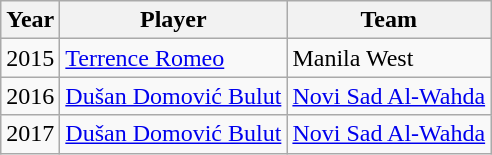<table class=wikitable>
<tr>
<th>Year</th>
<th>Player</th>
<th>Team</th>
</tr>
<tr>
<td>2015</td>
<td> <a href='#'>Terrence Romeo</a></td>
<td> Manila West</td>
</tr>
<tr>
<td>2016</td>
<td> <a href='#'>Dušan Domović Bulut</a></td>
<td> <a href='#'>Novi Sad Al-Wahda</a></td>
</tr>
<tr>
<td>2017</td>
<td> <a href='#'>Dušan Domović Bulut</a></td>
<td> <a href='#'>Novi Sad Al-Wahda</a></td>
</tr>
</table>
